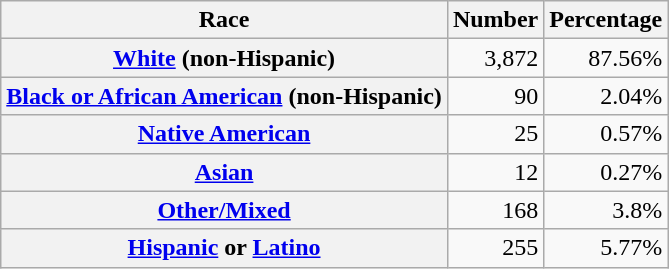<table class="wikitable" style="text-align:right">
<tr>
<th scope="col">Race</th>
<th scope="col">Number</th>
<th scope="col">Percentage</th>
</tr>
<tr>
<th scope="row"><a href='#'>White</a> (non-Hispanic)</th>
<td>3,872</td>
<td>87.56%</td>
</tr>
<tr>
<th scope="row"><a href='#'>Black or African American</a> (non-Hispanic)</th>
<td>90</td>
<td>2.04%</td>
</tr>
<tr>
<th scope="row"><a href='#'>Native American</a></th>
<td>25</td>
<td>0.57%</td>
</tr>
<tr>
<th scope="row"><a href='#'>Asian</a></th>
<td>12</td>
<td>0.27%</td>
</tr>
<tr>
<th scope="row"><a href='#'>Other/Mixed</a></th>
<td>168</td>
<td>3.8%</td>
</tr>
<tr>
<th scope="row"><a href='#'>Hispanic</a> or <a href='#'>Latino</a></th>
<td>255</td>
<td>5.77%</td>
</tr>
</table>
